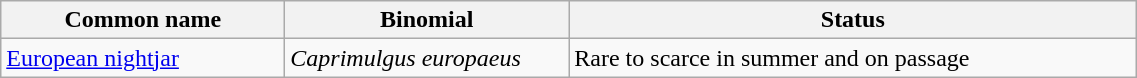<table width=60% class="wikitable">
<tr>
<th width=25%>Common name</th>
<th width=25%>Binomial</th>
<th width=50%>Status</th>
</tr>
<tr>
<td><a href='#'>European nightjar</a></td>
<td><em>Caprimulgus europaeus</em></td>
<td>Rare to scarce in summer and on passage</td>
</tr>
</table>
